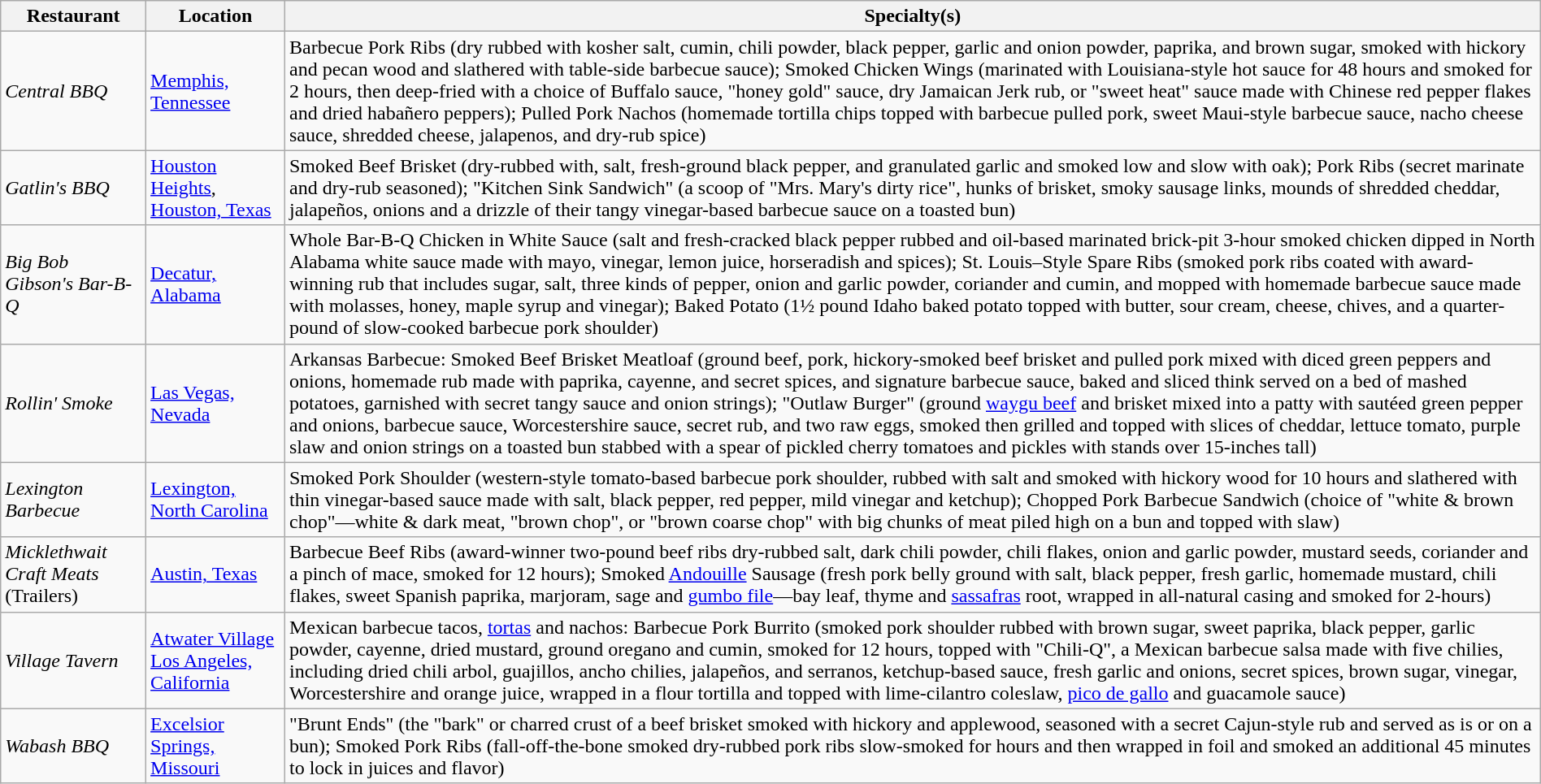<table class="wikitable" style="width:100%;">
<tr>
<th>Restaurant</th>
<th>Location</th>
<th>Specialty(s)</th>
</tr>
<tr>
<td><em>Central BBQ</em></td>
<td><a href='#'>Memphis, Tennessee</a></td>
<td>Barbecue Pork Ribs (dry rubbed with kosher salt, cumin, chili powder, black pepper, garlic and onion powder, paprika, and brown sugar, smoked with hickory and pecan wood and slathered with table-side barbecue sauce); Smoked Chicken Wings (marinated with Louisiana-style hot sauce for 48 hours and smoked for 2 hours, then deep-fried with a choice of Buffalo sauce, "honey gold" sauce, dry Jamaican Jerk rub, or "sweet heat" sauce made with Chinese red pepper flakes and dried habañero peppers); Pulled Pork Nachos (homemade tortilla chips topped with barbecue pulled pork, sweet Maui-style barbecue sauce, nacho cheese sauce, shredded cheese, jalapenos, and dry-rub spice)</td>
</tr>
<tr>
<td><em>Gatlin's BBQ</em></td>
<td><a href='#'>Houston Heights</a>, <a href='#'>Houston, Texas</a></td>
<td>Smoked Beef Brisket (dry-rubbed with, salt, fresh-ground black pepper, and granulated garlic and smoked low and slow with oak); Pork Ribs (secret marinate and dry-rub seasoned); "Kitchen Sink Sandwich" (a scoop of "Mrs. Mary's dirty rice", hunks of brisket, smoky sausage links, mounds of shredded cheddar, jalapeños, onions and a drizzle of their tangy vinegar-based barbecue sauce on a toasted bun)</td>
</tr>
<tr>
<td><em>Big Bob Gibson's Bar-B-Q</em></td>
<td><a href='#'>Decatur, Alabama</a></td>
<td>Whole Bar-B-Q Chicken in White Sauce (salt and fresh-cracked black pepper rubbed and oil-based marinated brick-pit 3-hour smoked chicken dipped in North Alabama white sauce made with mayo, vinegar, lemon juice, horseradish and spices); St. Louis–Style Spare Ribs (smoked pork ribs coated with award-winning rub that includes sugar, salt, three kinds of pepper, onion and garlic powder, coriander and cumin, and mopped with homemade barbecue sauce made with molasses, honey, maple syrup and vinegar); Baked Potato (1½ pound Idaho baked potato topped with butter, sour cream, cheese, chives, and a quarter-pound of slow-cooked barbecue pork shoulder)</td>
</tr>
<tr>
<td><em>Rollin' Smoke</em></td>
<td><a href='#'>Las Vegas, Nevada</a></td>
<td>Arkansas Barbecue: Smoked Beef Brisket Meatloaf (ground beef, pork, hickory-smoked beef brisket and pulled pork mixed with diced green peppers and onions, homemade rub made with paprika, cayenne, and secret spices, and signature barbecue sauce, baked and sliced think served on a bed of mashed potatoes, garnished with secret tangy sauce and onion strings); "Outlaw Burger" (ground <a href='#'>waygu beef</a> and brisket mixed into a patty with sautéed green pepper and onions, barbecue sauce, Worcestershire sauce, secret rub, and two raw eggs, smoked then grilled and topped with slices of cheddar, lettuce tomato, purple slaw and onion strings on a toasted bun stabbed with a spear of pickled cherry tomatoes and pickles with stands over 15-inches tall)</td>
</tr>
<tr>
<td><em>Lexington Barbecue</em></td>
<td><a href='#'>Lexington, North Carolina</a></td>
<td>Smoked Pork Shoulder (western-style tomato-based barbecue pork shoulder, rubbed with salt and smoked with hickory wood for 10 hours and slathered with thin vinegar-based sauce made with salt, black pepper, red pepper, mild vinegar and ketchup); Chopped Pork Barbecue Sandwich (choice of "white & brown chop"—white & dark meat, "brown chop", or "brown coarse chop" with big chunks of meat piled high on a bun and topped with slaw)</td>
</tr>
<tr>
<td><em>Micklethwait Craft Meats</em> (Trailers)</td>
<td><a href='#'>Austin, Texas</a></td>
<td>Barbecue Beef Ribs (award-winner two-pound beef ribs dry-rubbed salt, dark chili powder, chili flakes, onion and garlic powder, mustard seeds, coriander and a pinch of mace, smoked for 12 hours); Smoked <a href='#'>Andouille</a> Sausage (fresh pork belly ground with salt, black pepper, fresh garlic, homemade mustard, chili flakes, sweet Spanish paprika, marjoram, sage and <a href='#'>gumbo file</a>—bay leaf, thyme and <a href='#'>sassafras</a> root, wrapped in all-natural casing and smoked for 2-hours)</td>
</tr>
<tr>
<td><em>Village Tavern</em></td>
<td><a href='#'>Atwater Village</a> <a href='#'>Los Angeles, California</a></td>
<td>Mexican barbecue tacos, <a href='#'>tortas</a> and nachos: Barbecue Pork Burrito (smoked pork shoulder rubbed with brown sugar, sweet paprika, black pepper, garlic powder, cayenne, dried mustard, ground oregano and cumin, smoked for 12 hours, topped with "Chili-Q", a Mexican barbecue salsa made with five chilies, including dried chili arbol, guajillos, ancho chilies, jalapeños, and serranos, ketchup-based sauce, fresh garlic and onions, secret spices, brown sugar, vinegar, Worcestershire and orange juice, wrapped in a flour tortilla and topped with lime-cilantro coleslaw, <a href='#'>pico de gallo</a> and guacamole sauce)</td>
</tr>
<tr>
<td><em>Wabash BBQ</em></td>
<td><a href='#'>Excelsior Springs, Missouri</a></td>
<td>"Brunt Ends" (the "bark" or charred crust of a beef brisket smoked with hickory and applewood, seasoned with a secret Cajun-style rub and served as is or on a bun); Smoked Pork Ribs (fall-off-the-bone smoked dry-rubbed pork ribs slow-smoked for hours and then wrapped in foil and smoked an additional 45 minutes to lock in juices and flavor)</td>
</tr>
</table>
